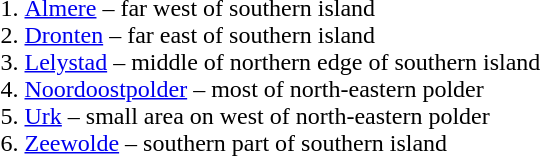<table>
<tr>
<td><br><ol><li><a href='#'>Almere</a> – far west of southern island</li><li><a href='#'>Dronten</a> – far east of southern island</li><li><a href='#'>Lelystad</a> – middle of northern edge of southern island</li><li><a href='#'>Noordoostpolder</a> – most of north-eastern polder</li><li><a href='#'>Urk</a> – small area on west of north-eastern polder</li><li><a href='#'>Zeewolde</a> – southern part of southern island</li></ol></td>
<td></td>
</tr>
</table>
